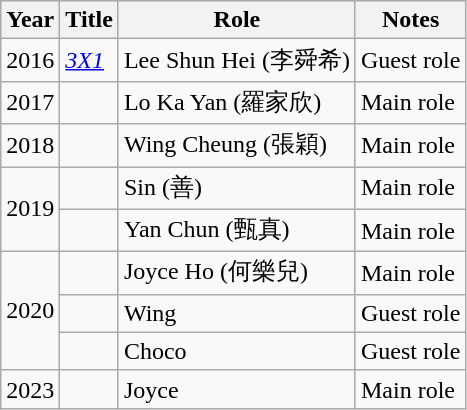<table class="wikitable">
<tr>
<th>Year</th>
<th>Title</th>
<th>Role</th>
<th>Notes</th>
</tr>
<tr>
<td>2016</td>
<td><em><a href='#'>3X1</a></em></td>
<td>Lee Shun Hei (李舜希)</td>
<td>Guest role</td>
</tr>
<tr>
<td>2017</td>
<td><em></em></td>
<td>Lo Ka Yan (羅家欣)</td>
<td>Main role</td>
</tr>
<tr>
<td>2018</td>
<td><em></em></td>
<td>Wing Cheung (張穎)</td>
<td>Main role</td>
</tr>
<tr>
<td rowspan="2">2019</td>
<td><em></em></td>
<td>Sin (善)</td>
<td>Main role</td>
</tr>
<tr>
<td><em></em></td>
<td>Yan Chun (甄真)</td>
<td>Main role</td>
</tr>
<tr>
<td rowspan="3">2020</td>
<td><em></em></td>
<td>Joyce Ho (何樂兒)</td>
<td>Main role</td>
</tr>
<tr>
<td><em></em></td>
<td>Wing</td>
<td>Guest role</td>
</tr>
<tr>
<td><em></em></td>
<td>Choco</td>
<td>Guest role</td>
</tr>
<tr>
<td>2023</td>
<td><em></em></td>
<td>Joyce</td>
<td>Main role</td>
</tr>
</table>
